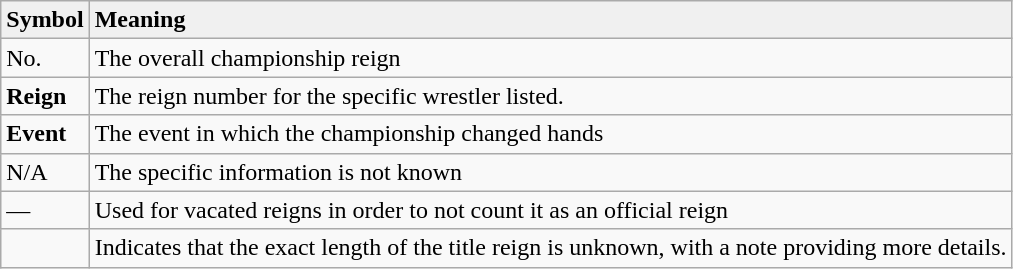<table class="wikitable">
<tr>
<td style="background: #f0f0f0;"><strong>Symbol</strong></td>
<td style="background: #f0f0f0;"><strong>Meaning</strong></td>
</tr>
<tr>
<td>No.</td>
<td>The overall championship reign</td>
</tr>
<tr>
<td><strong>Reign</strong></td>
<td>The reign number for the specific wrestler listed.</td>
</tr>
<tr>
<td><strong>Event</strong></td>
<td>The event in which the championship changed hands</td>
</tr>
<tr>
<td>N/A</td>
<td>The specific information is not known</td>
</tr>
<tr>
<td>—</td>
<td>Used for vacated reigns in order to not count it as an official reign</td>
</tr>
<tr>
<td></td>
<td>Indicates that the exact length of the title reign is unknown, with a note providing more details.</td>
</tr>
</table>
